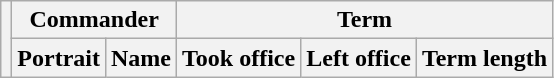<table class="wikitable sortable">
<tr>
<th rowspan=2></th>
<th colspan=2>Commander</th>
<th colspan=3>Term</th>
</tr>
<tr>
<th>Portrait</th>
<th>Name</th>
<th>Took office</th>
<th>Left office</th>
<th>Term length<br>







</th>
</tr>
</table>
